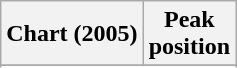<table class="wikitable plainrowheaders sortable" border="1">
<tr>
<th scope="col">Chart (2005)</th>
<th scope="col">Peak<br>position</th>
</tr>
<tr>
</tr>
<tr>
</tr>
<tr>
</tr>
<tr>
</tr>
<tr>
</tr>
<tr>
</tr>
<tr>
</tr>
<tr>
</tr>
<tr>
</tr>
<tr>
</tr>
<tr>
</tr>
<tr>
</tr>
<tr>
</tr>
<tr>
</tr>
</table>
